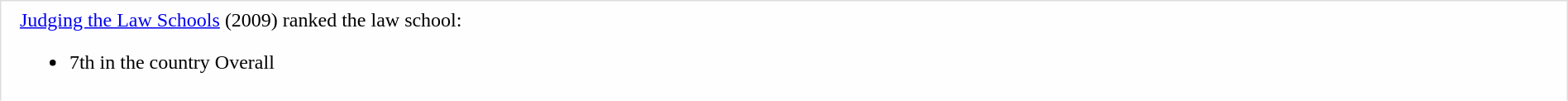<table style="border-left: 1px solid #dddddd; border-top: 1px solid #dddddd; border-right: 1px solid #dddddd; background-color:#fefefe; padding:3px; margin:0px; width: 100%;">
<tr>
<td></td>
<td><a href='#'>Judging the Law Schools</a> (2009) ranked the law school:<br><ul><li>7th in the country Overall</li></ul></td>
</tr>
</table>
